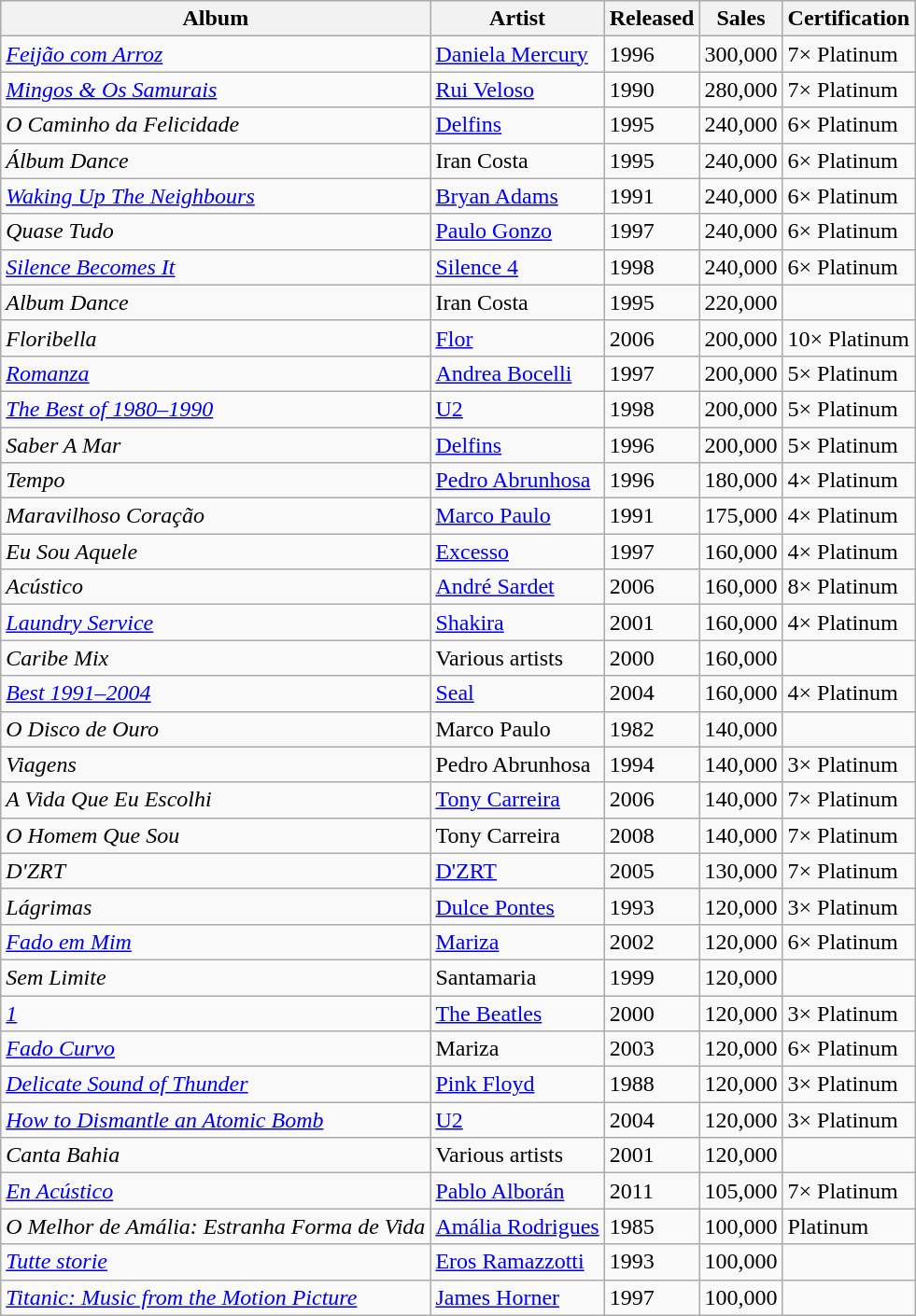<table class="wikitable sortable">
<tr style="background:#e8e8e8;">
<th>Album</th>
<th>Artist</th>
<th>Released</th>
<th>Sales</th>
<th>Certification</th>
</tr>
<tr>
<td><em><a href='#'>Feijão com Arroz</a></em></td>
<td><a href='#'>Daniela Mercury</a></td>
<td>1996</td>
<td>300,000</td>
<td>7× Platinum</td>
</tr>
<tr>
<td><em><a href='#'>Mingos & Os Samurais</a></em></td>
<td><a href='#'>Rui Veloso</a></td>
<td>1990</td>
<td>280,000</td>
<td>7× Platinum</td>
</tr>
<tr>
<td><em>O Caminho da Felicidade</em></td>
<td><a href='#'>Delfins</a></td>
<td>1995</td>
<td>240,000</td>
<td>6× Platinum</td>
</tr>
<tr>
<td><em>Álbum Dance</em></td>
<td>Iran Costa</td>
<td>1995</td>
<td>240,000</td>
<td>6× Platinum</td>
</tr>
<tr>
<td><em><a href='#'>Waking Up The Neighbours</a></em></td>
<td><a href='#'>Bryan Adams</a></td>
<td>1991</td>
<td>240,000</td>
<td>6× Platinum</td>
</tr>
<tr>
<td><em>Quase Tudo</em></td>
<td><a href='#'>Paulo Gonzo</a></td>
<td>1997</td>
<td>240,000</td>
<td>6× Platinum</td>
</tr>
<tr>
<td><em><a href='#'>Silence Becomes It</a></em></td>
<td><a href='#'>Silence 4</a></td>
<td>1998</td>
<td>240,000</td>
<td>6× Platinum</td>
</tr>
<tr>
<td><em>Album Dance</em></td>
<td>Iran Costa</td>
<td>1995</td>
<td>220,000</td>
<td></td>
</tr>
<tr>
<td><em>Floribella</em></td>
<td><a href='#'>Flor</a></td>
<td>2006</td>
<td>200,000</td>
<td>10× Platinum</td>
</tr>
<tr>
<td><em><a href='#'>Romanza</a></em></td>
<td><a href='#'>Andrea Bocelli</a></td>
<td>1997</td>
<td>200,000</td>
<td>5× Platinum</td>
</tr>
<tr>
<td><em><a href='#'>The Best of 1980–1990</a></em></td>
<td><a href='#'>U2</a></td>
<td>1998</td>
<td>200,000</td>
<td>5× Platinum</td>
</tr>
<tr>
<td><em>Saber A Mar</em></td>
<td><a href='#'>Delfins</a></td>
<td>1996</td>
<td>200,000</td>
<td>5× Platinum</td>
</tr>
<tr>
<td><em>Tempo</em></td>
<td><a href='#'>Pedro Abrunhosa</a></td>
<td>1996</td>
<td>180,000</td>
<td>4× Platinum</td>
</tr>
<tr>
<td><em>Maravilhoso Coração</em></td>
<td><a href='#'>Marco Paulo</a></td>
<td>1991</td>
<td>175,000</td>
<td>4× Platinum</td>
</tr>
<tr>
<td><em>Eu Sou Aquele</em></td>
<td><a href='#'>Excesso</a></td>
<td>1997</td>
<td>160,000</td>
<td>4× Platinum</td>
</tr>
<tr>
<td><em>Acústico</em></td>
<td><a href='#'>André Sardet</a></td>
<td>2006</td>
<td>160,000</td>
<td>8× Platinum</td>
</tr>
<tr>
<td><em><a href='#'>Laundry Service</a></em></td>
<td><a href='#'>Shakira</a></td>
<td>2001</td>
<td>160,000</td>
<td>4× Platinum</td>
</tr>
<tr>
<td><em>Caribe Mix</em></td>
<td>Various artists</td>
<td>2000</td>
<td>160,000</td>
<td></td>
</tr>
<tr>
<td><em><a href='#'>Best 1991–2004</a></em></td>
<td><a href='#'> Seal</a></td>
<td>2004</td>
<td>160,000</td>
<td>4× Platinum</td>
</tr>
<tr>
<td><em>O Disco de Ouro</em></td>
<td>Marco Paulo</td>
<td>1982</td>
<td>140,000</td>
<td></td>
</tr>
<tr>
<td><em>Viagens</em></td>
<td>Pedro Abrunhosa</td>
<td>1994</td>
<td>140,000</td>
<td>3× Platinum</td>
</tr>
<tr>
<td><em>A Vida Que Eu Escolhi</em></td>
<td><a href='#'>Tony Carreira</a></td>
<td>2006</td>
<td>140,000</td>
<td>7× Platinum</td>
</tr>
<tr>
<td><em>O Homem Que Sou</em></td>
<td>Tony Carreira</td>
<td>2008</td>
<td>140,000</td>
<td>7× Platinum</td>
</tr>
<tr>
<td><em>D'ZRT</em></td>
<td><a href='#'>D'ZRT</a></td>
<td>2005</td>
<td>130,000</td>
<td>7× Platinum</td>
</tr>
<tr>
<td><em>Lágrimas</em></td>
<td><a href='#'>Dulce Pontes</a></td>
<td>1993</td>
<td>120,000</td>
<td>3× Platinum</td>
</tr>
<tr>
<td><em><a href='#'>Fado em Mim</a></em></td>
<td><a href='#'>Mariza</a></td>
<td>2002</td>
<td>120,000</td>
<td>6× Platinum</td>
</tr>
<tr>
<td><em>Sem Limite</em></td>
<td>Santamaria</td>
<td>1999</td>
<td>120,000</td>
<td></td>
</tr>
<tr>
<td><a href='#'><em>1</em></a></td>
<td><a href='#'>The Beatles</a></td>
<td>2000</td>
<td>120,000</td>
<td>3× Platinum</td>
</tr>
<tr>
<td><em><a href='#'>Fado Curvo</a></em></td>
<td>Mariza</td>
<td>2003</td>
<td>120,000</td>
<td>6× Platinum</td>
</tr>
<tr>
<td><em><a href='#'>Delicate Sound of Thunder</a></em></td>
<td><a href='#'>Pink Floyd</a></td>
<td>1988</td>
<td>120,000</td>
<td>3× Platinum</td>
</tr>
<tr>
<td><em><a href='#'>How to Dismantle an Atomic Bomb</a></em></td>
<td><a href='#'>U2</a></td>
<td>2004</td>
<td>120,000</td>
<td>3× Platinum</td>
</tr>
<tr>
<td><em>Canta Bahia</em></td>
<td>Various artists</td>
<td>2001</td>
<td>120,000</td>
<td></td>
</tr>
<tr>
<td><em><a href='#'>En Acústico</a></em></td>
<td><a href='#'>Pablo Alborán</a></td>
<td>2011</td>
<td>105,000</td>
<td>7× Platinum</td>
</tr>
<tr>
<td><em>O Melhor de Amália: Estranha Forma de Vida</em></td>
<td><a href='#'>Amália Rodrigues</a></td>
<td>1985</td>
<td>100,000</td>
<td>Platinum</td>
</tr>
<tr>
<td><em><a href='#'>Tutte storie</a></em></td>
<td><a href='#'>Eros Ramazzotti</a></td>
<td>1993</td>
<td>100,000</td>
<td></td>
</tr>
<tr>
<td><em><a href='#'>Titanic: Music from the Motion Picture</a></em></td>
<td><a href='#'>James Horner</a></td>
<td>1997</td>
<td>100,000</td>
<td></td>
</tr>
</table>
